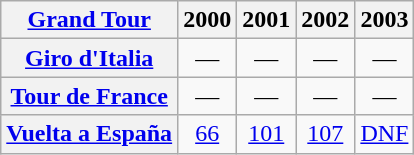<table class="wikitable plainrowheaders">
<tr>
<th scope="col"><a href='#'>Grand Tour</a></th>
<th scope="col">2000</th>
<th scope="col">2001</th>
<th scope="col">2002</th>
<th scope="col">2003</th>
</tr>
<tr style="text-align:center;">
<th scope="row"> <a href='#'>Giro d'Italia</a></th>
<td>—</td>
<td>—</td>
<td>—</td>
<td>—</td>
</tr>
<tr style="text-align:center;">
<th scope="row"> <a href='#'>Tour de France</a></th>
<td>—</td>
<td>—</td>
<td>—</td>
<td>—</td>
</tr>
<tr style="text-align:center;">
<th scope="row"> <a href='#'>Vuelta a España</a></th>
<td style="text-align:center;"><a href='#'>66</a></td>
<td style="text-align:center;"><a href='#'>101</a></td>
<td style="text-align:center;"><a href='#'>107</a></td>
<td style="text-align:center;"><a href='#'>DNF</a></td>
</tr>
</table>
